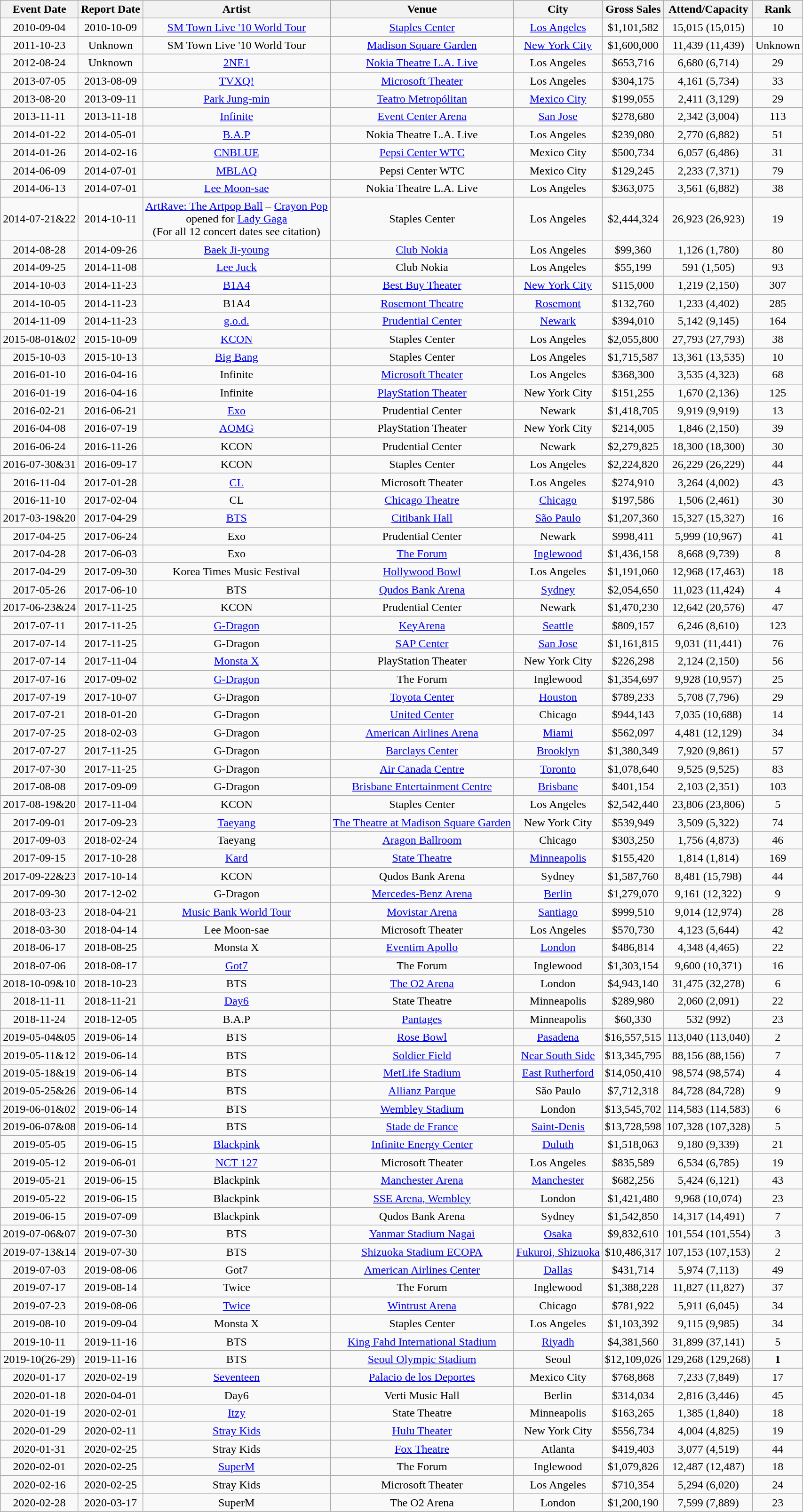<table class="wikitable sortable" style="text-align:center">
<tr>
<th>Event Date</th>
<th>Report Date</th>
<th>Artist</th>
<th>Venue</th>
<th>City</th>
<th>Gross Sales</th>
<th>Attend/Capacity</th>
<th>Rank</th>
</tr>
<tr>
<td>2010-09-04</td>
<td>2010-10-09</td>
<td><a href='#'>SM Town Live '10 World Tour</a></td>
<td><a href='#'>Staples Center</a></td>
<td><a href='#'>Los Angeles</a></td>
<td>$1,101,582</td>
<td>15,015 (15,015)</td>
<td>10</td>
</tr>
<tr>
<td>2011-10-23</td>
<td>Unknown</td>
<td>SM Town Live '10 World Tour</td>
<td><a href='#'>Madison Square Garden</a></td>
<td><a href='#'>New York City</a></td>
<td>$1,600,000</td>
<td>11,439 (11,439)</td>
<td>Unknown</td>
</tr>
<tr>
<td>2012-08-24</td>
<td>Unknown</td>
<td><a href='#'>2NE1</a></td>
<td><a href='#'>Nokia Theatre L.A. Live</a></td>
<td>Los Angeles</td>
<td>$653,716</td>
<td>6,680 (6,714)</td>
<td>29</td>
</tr>
<tr>
<td>2013-07-05</td>
<td>2013-08-09</td>
<td><a href='#'>TVXQ!</a></td>
<td><a href='#'>Microsoft Theater</a></td>
<td>Los Angeles</td>
<td>$304,175</td>
<td>4,161 (5,734)</td>
<td>33</td>
</tr>
<tr>
<td>2013-08-20</td>
<td>2013-09-11</td>
<td><a href='#'>Park Jung-min</a></td>
<td><a href='#'>Teatro Metropólitan</a></td>
<td><a href='#'>Mexico City</a></td>
<td>$199,055</td>
<td>2,411 (3,129)</td>
<td>29</td>
</tr>
<tr>
<td>2013-11-11</td>
<td>2013-11-18</td>
<td><a href='#'>Infinite</a></td>
<td><a href='#'>Event Center Arena</a></td>
<td><a href='#'>San Jose</a></td>
<td>$278,680</td>
<td>2,342 (3,004)</td>
<td>113</td>
</tr>
<tr>
<td>2014-01-22</td>
<td>2014-05-01</td>
<td><a href='#'>B.A.P</a></td>
<td>Nokia Theatre L.A. Live</td>
<td>Los Angeles</td>
<td>$239,080</td>
<td>2,770 (6,882)</td>
<td>51</td>
</tr>
<tr>
<td>2014-01-26</td>
<td>2014-02-16</td>
<td><a href='#'>CNBLUE</a></td>
<td><a href='#'>Pepsi Center WTC</a></td>
<td>Mexico City</td>
<td>$500,734</td>
<td>6,057 (6,486)</td>
<td>31</td>
</tr>
<tr>
<td>2014-06-09</td>
<td>2014-07-01</td>
<td><a href='#'>MBLAQ</a></td>
<td>Pepsi Center WTC</td>
<td>Mexico City</td>
<td>$129,245</td>
<td>2,233 (7,371)</td>
<td>79</td>
</tr>
<tr>
<td>2014-06-13</td>
<td>2014-07-01</td>
<td><a href='#'>Lee Moon-sae</a></td>
<td>Nokia Theatre L.A. Live</td>
<td>Los Angeles</td>
<td>$363,075</td>
<td>3,561 (6,882)</td>
<td>38</td>
</tr>
<tr>
<td>2014-07-21&22</td>
<td>2014-10-11</td>
<td><a href='#'>ArtRave: The Artpop Ball</a> – <a href='#'>Crayon Pop</a><br>opened for <a href='#'>Lady Gaga</a><br>(For all 12 concert dates see citation)</td>
<td>Staples Center</td>
<td>Los Angeles</td>
<td>$2,444,324</td>
<td>26,923 (26,923)</td>
<td>19</td>
</tr>
<tr>
<td>2014-08-28</td>
<td>2014-09-26</td>
<td><a href='#'>Baek Ji-young</a></td>
<td><a href='#'>Club Nokia</a></td>
<td>Los Angeles</td>
<td>$99,360</td>
<td>1,126 (1,780)</td>
<td>80</td>
</tr>
<tr>
<td>2014-09-25</td>
<td>2014-11-08</td>
<td><a href='#'>Lee Juck</a></td>
<td>Club Nokia</td>
<td>Los Angeles</td>
<td>$55,199</td>
<td>591 (1,505)</td>
<td>93</td>
</tr>
<tr>
<td>2014-10-03</td>
<td>2014-11-23</td>
<td><a href='#'>B1A4</a></td>
<td><a href='#'>Best Buy Theater</a></td>
<td><a href='#'>New York City</a></td>
<td>$115,000</td>
<td>1,219 (2,150)</td>
<td>307</td>
</tr>
<tr>
<td>2014-10-05</td>
<td>2014-11-23</td>
<td>B1A4</td>
<td><a href='#'>Rosemont Theatre</a></td>
<td><a href='#'>Rosemont</a></td>
<td>$132,760</td>
<td>1,233 (4,402)</td>
<td>285</td>
</tr>
<tr>
<td>2014-11-09</td>
<td>2014-11-23</td>
<td><a href='#'>g.o.d.</a></td>
<td><a href='#'>Prudential Center</a></td>
<td><a href='#'>Newark</a></td>
<td>$394,010</td>
<td>5,142 (9,145)</td>
<td>164</td>
</tr>
<tr>
<td>2015-08-01&02</td>
<td>2015-10-09</td>
<td><a href='#'>KCON</a></td>
<td>Staples Center</td>
<td>Los Angeles</td>
<td>$2,055,800</td>
<td>27,793 (27,793)</td>
<td>38</td>
</tr>
<tr>
<td>2015-10-03</td>
<td>2015-10-13</td>
<td><a href='#'>Big Bang</a></td>
<td>Staples Center</td>
<td>Los Angeles</td>
<td>$1,715,587</td>
<td>13,361 (13,535)</td>
<td>10</td>
</tr>
<tr>
<td>2016-01-10</td>
<td>2016-04-16</td>
<td>Infinite</td>
<td><a href='#'>Microsoft Theater</a></td>
<td>Los Angeles</td>
<td>$368,300</td>
<td>3,535 (4,323)</td>
<td>68</td>
</tr>
<tr>
<td>2016-01-19</td>
<td>2016-04-16</td>
<td>Infinite</td>
<td><a href='#'>PlayStation Theater</a></td>
<td>New York City</td>
<td>$151,255</td>
<td>1,670 (2,136)</td>
<td>125</td>
</tr>
<tr>
<td>2016-02-21</td>
<td>2016-06-21</td>
<td><a href='#'>Exo</a></td>
<td>Prudential Center</td>
<td>Newark</td>
<td>$1,418,705</td>
<td>9,919 (9,919)</td>
<td>13</td>
</tr>
<tr>
<td>2016-04-08</td>
<td>2016-07-19</td>
<td><a href='#'>AOMG</a></td>
<td>PlayStation Theater</td>
<td>New York City</td>
<td>$214,005</td>
<td>1,846 (2,150)</td>
<td>39</td>
</tr>
<tr>
<td>2016-06-24</td>
<td>2016-11-26</td>
<td>KCON</td>
<td>Prudential Center</td>
<td>Newark</td>
<td>$2,279,825</td>
<td>18,300 (18,300)</td>
<td>30</td>
</tr>
<tr>
<td>2016-07-30&31</td>
<td>2016-09-17</td>
<td>KCON</td>
<td>Staples Center</td>
<td>Los Angeles</td>
<td>$2,224,820</td>
<td>26,229 (26,229)</td>
<td>44</td>
</tr>
<tr>
<td>2016-11-04</td>
<td>2017-01-28</td>
<td><a href='#'>CL</a></td>
<td>Microsoft Theater</td>
<td>Los Angeles</td>
<td>$274,910</td>
<td>3,264 (4,002)</td>
<td>43</td>
</tr>
<tr>
<td>2016-11-10</td>
<td>2017-02-04</td>
<td>CL</td>
<td><a href='#'>Chicago Theatre</a></td>
<td><a href='#'>Chicago</a></td>
<td>$197,586</td>
<td>1,506 (2,461)</td>
<td>30</td>
</tr>
<tr>
<td>2017-03-19&20</td>
<td>2017-04-29</td>
<td><a href='#'>BTS</a></td>
<td><a href='#'>Citibank Hall</a></td>
<td><a href='#'>São Paulo</a></td>
<td>$1,207,360</td>
<td>15,327 (15,327)</td>
<td>16</td>
</tr>
<tr>
<td>2017-04-25</td>
<td>2017-06-24</td>
<td>Exo</td>
<td>Prudential Center</td>
<td>Newark</td>
<td>$998,411</td>
<td>5,999 (10,967)</td>
<td>41</td>
</tr>
<tr>
<td>2017-04-28</td>
<td>2017-06-03</td>
<td>Exo</td>
<td><a href='#'>The Forum</a></td>
<td><a href='#'>Inglewood</a></td>
<td>$1,436,158</td>
<td>8,668 (9,739)</td>
<td>8</td>
</tr>
<tr>
<td>2017-04-29</td>
<td>2017-09-30</td>
<td>Korea Times Music Festival</td>
<td><a href='#'>Hollywood Bowl</a></td>
<td>Los Angeles</td>
<td>$1,191,060</td>
<td>12,968 (17,463)</td>
<td>18</td>
</tr>
<tr>
<td>2017-05-26</td>
<td>2017-06-10</td>
<td>BTS</td>
<td><a href='#'>Qudos Bank Arena</a></td>
<td><a href='#'>Sydney</a></td>
<td>$2,054,650</td>
<td>11,023 (11,424)</td>
<td>4</td>
</tr>
<tr>
<td>2017-06-23&24</td>
<td>2017-11-25</td>
<td>KCON</td>
<td>Prudential Center</td>
<td>Newark</td>
<td>$1,470,230</td>
<td>12,642 (20,576)</td>
<td>47</td>
</tr>
<tr>
<td>2017-07-11</td>
<td>2017-11-25</td>
<td><a href='#'>G-Dragon</a></td>
<td><a href='#'>KeyArena</a></td>
<td><a href='#'>Seattle</a></td>
<td>$809,157</td>
<td>6,246 (8,610)</td>
<td>123</td>
</tr>
<tr>
<td>2017-07-14</td>
<td>2017-11-25</td>
<td>G-Dragon</td>
<td><a href='#'>SAP Center</a></td>
<td><a href='#'>San Jose</a></td>
<td>$1,161,815</td>
<td>9,031 (11,441)</td>
<td>76</td>
</tr>
<tr>
<td>2017-07-14</td>
<td>2017-11-04</td>
<td><a href='#'>Monsta X</a></td>
<td>PlayStation Theater</td>
<td>New York City</td>
<td>$226,298</td>
<td>2,124 (2,150)</td>
<td>56</td>
</tr>
<tr>
<td>2017-07-16</td>
<td>2017-09-02</td>
<td><a href='#'>G-Dragon</a></td>
<td>The Forum</td>
<td>Inglewood</td>
<td>$1,354,697</td>
<td>9,928 (10,957)</td>
<td>25</td>
</tr>
<tr>
<td>2017-07-19</td>
<td>2017-10-07</td>
<td>G-Dragon</td>
<td><a href='#'>Toyota Center</a></td>
<td><a href='#'>Houston</a></td>
<td>$789,233</td>
<td>5,708 (7,796)</td>
<td>29</td>
</tr>
<tr>
<td>2017-07-21</td>
<td>2018-01-20</td>
<td>G-Dragon</td>
<td><a href='#'>United Center</a></td>
<td>Chicago</td>
<td>$944,143</td>
<td>7,035 (10,688)</td>
<td>14</td>
</tr>
<tr>
<td>2017-07-25</td>
<td>2018-02-03</td>
<td>G-Dragon</td>
<td><a href='#'>American Airlines Arena</a></td>
<td><a href='#'>Miami</a></td>
<td>$562,097</td>
<td>4,481 (12,129)</td>
<td>34</td>
</tr>
<tr>
<td>2017-07-27</td>
<td>2017-11-25</td>
<td>G-Dragon</td>
<td><a href='#'>Barclays Center</a></td>
<td><a href='#'>Brooklyn</a></td>
<td>$1,380,349</td>
<td>7,920 (9,861)</td>
<td>57</td>
</tr>
<tr>
<td>2017-07-30</td>
<td>2017-11-25</td>
<td>G-Dragon</td>
<td><a href='#'>Air Canada Centre</a></td>
<td><a href='#'>Toronto</a></td>
<td>$1,078,640</td>
<td>9,525 (9,525)</td>
<td>83</td>
</tr>
<tr>
<td>2017-08-08</td>
<td>2017-09-09</td>
<td>G-Dragon</td>
<td><a href='#'>Brisbane Entertainment Centre</a></td>
<td><a href='#'>Brisbane</a></td>
<td>$401,154</td>
<td>2,103 (2,351)</td>
<td>103</td>
</tr>
<tr>
<td>2017-08-19&20</td>
<td>2017-11-04</td>
<td>KCON</td>
<td>Staples Center</td>
<td>Los Angeles</td>
<td>$2,542,440</td>
<td>23,806 (23,806)</td>
<td>5</td>
</tr>
<tr>
<td>2017-09-01</td>
<td>2017-09-23</td>
<td><a href='#'>Taeyang</a></td>
<td><a href='#'>The Theatre at Madison Square Garden</a></td>
<td>New York City</td>
<td>$539,949</td>
<td>3,509 (5,322)</td>
<td>74</td>
</tr>
<tr>
<td>2017-09-03</td>
<td>2018-02-24</td>
<td>Taeyang</td>
<td><a href='#'>Aragon Ballroom</a></td>
<td>Chicago</td>
<td>$303,250</td>
<td>1,756 (4,873)</td>
<td>46</td>
</tr>
<tr>
<td>2017-09-15</td>
<td>2017-10-28</td>
<td><a href='#'>Kard</a></td>
<td><a href='#'>State Theatre</a></td>
<td><a href='#'>Minneapolis</a></td>
<td>$155,420</td>
<td>1,814 (1,814)</td>
<td>169</td>
</tr>
<tr>
<td>2017-09-22&23</td>
<td>2017-10-14</td>
<td>KCON</td>
<td>Qudos Bank Arena</td>
<td>Sydney</td>
<td>$1,587,760</td>
<td>8,481 (15,798)</td>
<td>44</td>
</tr>
<tr>
<td>2017-09-30</td>
<td>2017-12-02</td>
<td>G-Dragon</td>
<td><a href='#'>Mercedes-Benz Arena</a></td>
<td><a href='#'>Berlin</a></td>
<td>$1,279,070</td>
<td>9,161 (12,322)</td>
<td>9</td>
</tr>
<tr>
<td>2018-03-23</td>
<td>2018-04-21</td>
<td><a href='#'>Music Bank World Tour</a></td>
<td><a href='#'>Movistar Arena</a></td>
<td><a href='#'>Santiago</a></td>
<td>$999,510</td>
<td>9,014 (12,974)</td>
<td>28</td>
</tr>
<tr>
<td>2018-03-30</td>
<td>2018-04-14</td>
<td>Lee Moon-sae</td>
<td>Microsoft Theater</td>
<td>Los Angeles</td>
<td>$570,730</td>
<td>4,123 (5,644)</td>
<td>42</td>
</tr>
<tr>
<td>2018-06-17</td>
<td>2018-08-25</td>
<td>Monsta X</td>
<td><a href='#'>Eventim Apollo</a></td>
<td><a href='#'>London</a></td>
<td>$486,814</td>
<td>4,348 (4,465)</td>
<td>22</td>
</tr>
<tr>
<td>2018-07-06</td>
<td>2018-08-17</td>
<td><a href='#'>Got7</a></td>
<td>The Forum</td>
<td>Inglewood</td>
<td>$1,303,154</td>
<td>9,600 (10,371)</td>
<td>16</td>
</tr>
<tr>
<td>2018-10-09&10</td>
<td>2018-10-23</td>
<td>BTS</td>
<td><a href='#'>The O2 Arena</a></td>
<td>London</td>
<td>$4,943,140</td>
<td>31,475 (32,278)</td>
<td>6</td>
</tr>
<tr>
<td>2018-11-11</td>
<td>2018-11-21</td>
<td><a href='#'>Day6</a></td>
<td>State Theatre</td>
<td>Minneapolis</td>
<td>$289,980</td>
<td>2,060 (2,091)</td>
<td>22</td>
</tr>
<tr>
<td>2018-11-24</td>
<td>2018-12-05</td>
<td>B.A.P</td>
<td><a href='#'>Pantages</a></td>
<td>Minneapolis</td>
<td>$60,330</td>
<td>532 (992)</td>
<td>23</td>
</tr>
<tr>
<td>2019-05-04&05</td>
<td>2019-06-14</td>
<td>BTS</td>
<td><a href='#'>Rose Bowl</a></td>
<td><a href='#'>Pasadena</a></td>
<td>$16,557,515</td>
<td>113,040 (113,040)</td>
<td>2</td>
</tr>
<tr>
<td>2019-05-11&12</td>
<td>2019-06-14</td>
<td>BTS</td>
<td><a href='#'>Soldier Field</a></td>
<td><a href='#'>Near South Side</a></td>
<td>$13,345,795</td>
<td>88,156 (88,156)</td>
<td>7</td>
</tr>
<tr>
<td>2019-05-18&19</td>
<td>2019-06-14</td>
<td>BTS</td>
<td><a href='#'>MetLife Stadium</a></td>
<td><a href='#'>East Rutherford</a></td>
<td>$14,050,410</td>
<td>98,574 (98,574)</td>
<td>4</td>
</tr>
<tr>
<td>2019-05-25&26</td>
<td>2019-06-14</td>
<td>BTS</td>
<td><a href='#'>Allianz Parque</a></td>
<td>São Paulo</td>
<td>$7,712,318</td>
<td>84,728  (84,728)</td>
<td>9</td>
</tr>
<tr>
<td>2019-06-01&02</td>
<td>2019-06-14</td>
<td>BTS</td>
<td><a href='#'>Wembley Stadium</a></td>
<td>London</td>
<td>$13,545,702</td>
<td>114,583 (114,583)</td>
<td>6</td>
</tr>
<tr>
<td>2019-06-07&08</td>
<td>2019-06-14</td>
<td>BTS</td>
<td><a href='#'>Stade de France</a></td>
<td><a href='#'>Saint-Denis</a></td>
<td>$13,728,598</td>
<td>107,328 (107,328)</td>
<td>5</td>
</tr>
<tr>
<td>2019-05-05</td>
<td>2019-06-15</td>
<td><a href='#'>Blackpink</a></td>
<td><a href='#'>Infinite Energy Center</a></td>
<td><a href='#'>Duluth</a></td>
<td>$1,518,063</td>
<td>9,180 (9,339)</td>
<td>21</td>
</tr>
<tr>
<td>2019-05-12</td>
<td>2019-06-01</td>
<td><a href='#'>NCT 127</a></td>
<td>Microsoft Theater</td>
<td>Los Angeles</td>
<td>$835,589</td>
<td>6,534 (6,785)</td>
<td>19</td>
</tr>
<tr>
<td>2019-05-21</td>
<td>2019-06-15</td>
<td>Blackpink</td>
<td><a href='#'>Manchester Arena</a></td>
<td><a href='#'>Manchester</a></td>
<td>$682,256</td>
<td>5,424 (6,121)</td>
<td>43</td>
</tr>
<tr>
<td>2019-05-22</td>
<td>2019-06-15</td>
<td>Blackpink</td>
<td><a href='#'>SSE Arena, Wembley</a></td>
<td>London</td>
<td>$1,421,480</td>
<td>9,968 (10,074)</td>
<td>23</td>
</tr>
<tr>
<td>2019-06-15</td>
<td>2019-07-09</td>
<td>Blackpink</td>
<td>Qudos Bank Arena</td>
<td>Sydney</td>
<td>$1,542,850</td>
<td>14,317 (14,491)</td>
<td>7</td>
</tr>
<tr>
<td>2019-07-06&07</td>
<td>2019-07-30</td>
<td>BTS</td>
<td><a href='#'>Yanmar Stadium Nagai</a></td>
<td><a href='#'>Osaka</a></td>
<td>$9,832,610</td>
<td>101,554 (101,554)</td>
<td>3</td>
</tr>
<tr>
<td>2019-07-13&14</td>
<td>2019-07-30</td>
<td>BTS</td>
<td><a href='#'>Shizuoka Stadium ECOPA</a></td>
<td><a href='#'>Fukuroi, Shizuoka</a></td>
<td>$10,486,317</td>
<td>107,153 (107,153)</td>
<td>2</td>
</tr>
<tr>
<td>2019-07-03</td>
<td>2019-08-06</td>
<td>Got7</td>
<td><a href='#'>American Airlines Center</a></td>
<td><a href='#'>Dallas</a></td>
<td>$431,714</td>
<td>5,974 (7,113)</td>
<td>49</td>
</tr>
<tr>
<td>2019-07-17</td>
<td>2019-08-14</td>
<td>Twice</td>
<td>The Forum</td>
<td>Inglewood</td>
<td>$1,388,228</td>
<td>11,827 (11,827)</td>
<td>37</td>
</tr>
<tr>
<td>2019-07-23</td>
<td>2019-08-06</td>
<td><a href='#'>Twice</a></td>
<td><a href='#'>Wintrust Arena</a></td>
<td>Chicago</td>
<td>$781,922</td>
<td>5,911 (6,045)</td>
<td>34</td>
</tr>
<tr>
<td>2019-08-10</td>
<td>2019-09-04</td>
<td>Monsta X</td>
<td>Staples Center</td>
<td>Los Angeles</td>
<td>$1,103,392</td>
<td>9,115 (9,985)</td>
<td>34</td>
</tr>
<tr>
<td>2019-10-11</td>
<td>2019-11-16</td>
<td>BTS</td>
<td><a href='#'>King Fahd International Stadium</a></td>
<td><a href='#'>Riyadh</a></td>
<td>$4,381,560</td>
<td>31,899 (37,141)</td>
<td>5</td>
</tr>
<tr>
<td>2019-10(26-29)</td>
<td>2019-11-16</td>
<td>BTS</td>
<td><a href='#'>Seoul Olympic Stadium</a></td>
<td>Seoul</td>
<td>$12,109,026</td>
<td>129,268 (129,268)</td>
<td><span><strong>1</strong></span></td>
</tr>
<tr>
<td>2020-01-17</td>
<td>2020-02-19</td>
<td><a href='#'>Seventeen</a></td>
<td><a href='#'>Palacio de los Deportes</a></td>
<td>Mexico City</td>
<td>$768,868</td>
<td>7,233 (7,849)</td>
<td>17</td>
</tr>
<tr>
<td>2020-01-18</td>
<td>2020-04-01</td>
<td>Day6</td>
<td>Verti Music Hall</td>
<td>Berlin</td>
<td>$314,034</td>
<td>2,816 (3,446)</td>
<td>45</td>
</tr>
<tr>
<td>2020-01-19</td>
<td>2020-02-01</td>
<td><a href='#'>Itzy</a></td>
<td>State Theatre</td>
<td>Minneapolis</td>
<td>$163,265</td>
<td>1,385 (1,840)</td>
<td>18</td>
</tr>
<tr>
<td>2020-01-29</td>
<td>2020-02-11</td>
<td><a href='#'>Stray Kids</a></td>
<td><a href='#'>Hulu Theater</a></td>
<td>New York City</td>
<td>$556,734</td>
<td>4,004 (4,825)</td>
<td>19</td>
</tr>
<tr>
<td>2020-01-31</td>
<td>2020-02-25</td>
<td>Stray Kids</td>
<td><a href='#'>Fox Theatre</a></td>
<td>Atlanta</td>
<td>$419,403</td>
<td>3,077 (4,519)</td>
<td>44</td>
</tr>
<tr>
<td>2020-02-01</td>
<td>2020-02-25</td>
<td><a href='#'>SuperM</a></td>
<td>The Forum</td>
<td>Inglewood</td>
<td>$1,079,826</td>
<td>12,487 (12,487)</td>
<td>18</td>
</tr>
<tr>
<td>2020-02-16</td>
<td>2020-02-25</td>
<td>Stray Kids</td>
<td>Microsoft Theater</td>
<td>Los Angeles</td>
<td>$710,354</td>
<td>5,294 (6,020)</td>
<td>24</td>
</tr>
<tr>
<td>2020-02-28</td>
<td>2020-03-17</td>
<td>SuperM</td>
<td>The O2 Arena</td>
<td>London</td>
<td>$1,200,190</td>
<td>7,599 (7,889)</td>
<td>23</td>
</tr>
</table>
